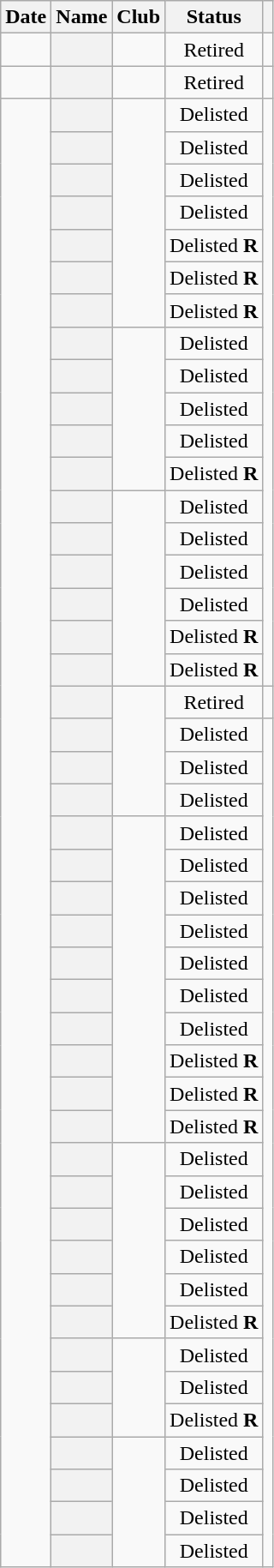<table class="wikitable sortable plainrowheaders" style="text-align:center;">
<tr>
<th scope="col">Date</th>
<th scope="col">Name</th>
<th scope="col">Club</th>
<th scope="col">Status</th>
<th class="unsortable"></th>
</tr>
<tr>
<td></td>
<th scope="row"></th>
<td></td>
<td>Retired</td>
<td></td>
</tr>
<tr>
<td></td>
<th scope="row"></th>
<td></td>
<td>Retired</td>
<td></td>
</tr>
<tr>
<td rowspan=45></td>
<th scope="row"></th>
<td rowspan=7></td>
<td>Delisted</td>
<td rowspan=18></td>
</tr>
<tr>
<th scope="row"></th>
<td>Delisted</td>
</tr>
<tr>
<th scope="row"></th>
<td>Delisted</td>
</tr>
<tr>
<th scope="row"></th>
<td>Delisted</td>
</tr>
<tr>
<th scope="row"></th>
<td>Delisted <span><strong>R</strong></span></td>
</tr>
<tr>
<th scope="row"></th>
<td>Delisted <span><strong>R</strong></span></td>
</tr>
<tr>
<th scope="row"></th>
<td>Delisted <span><strong>R</strong></span></td>
</tr>
<tr>
<th scope="row"></th>
<td rowspan=5></td>
<td>Delisted</td>
</tr>
<tr>
<th scope="row"></th>
<td>Delisted</td>
</tr>
<tr>
<th scope="row"></th>
<td>Delisted</td>
</tr>
<tr>
<th scope="row"></th>
<td>Delisted</td>
</tr>
<tr>
<th scope="row"></th>
<td>Delisted <span><strong>R</strong></span></td>
</tr>
<tr>
<th scope="row"></th>
<td rowspan=6></td>
<td>Delisted</td>
</tr>
<tr>
<th scope="row"></th>
<td>Delisted</td>
</tr>
<tr>
<th scope="row"></th>
<td>Delisted</td>
</tr>
<tr>
<th scope="row"></th>
<td>Delisted</td>
</tr>
<tr>
<th scope="row"></th>
<td>Delisted <span><strong>R</strong></span></td>
</tr>
<tr>
<th scope="row"></th>
<td>Delisted <span><strong>R</strong></span></td>
</tr>
<tr>
<th scope="row"></th>
<td rowspan=4></td>
<td>Retired</td>
<td></td>
</tr>
<tr>
<th scope="row"></th>
<td>Delisted</td>
<td rowspan=26></td>
</tr>
<tr>
<th scope="row"></th>
<td>Delisted</td>
</tr>
<tr>
<th scope="row"></th>
<td>Delisted</td>
</tr>
<tr>
<th scope="row"></th>
<td rowspan=10></td>
<td>Delisted</td>
</tr>
<tr>
<th scope="row"></th>
<td>Delisted</td>
</tr>
<tr>
<th scope="row"></th>
<td>Delisted</td>
</tr>
<tr>
<th scope="row"></th>
<td>Delisted</td>
</tr>
<tr>
<th scope="row"></th>
<td>Delisted</td>
</tr>
<tr>
<th scope="row"></th>
<td>Delisted</td>
</tr>
<tr>
<th scope="row"></th>
<td>Delisted</td>
</tr>
<tr>
<th scope="row"></th>
<td>Delisted <span><strong>R</strong></span></td>
</tr>
<tr>
<th scope="row"></th>
<td>Delisted <span><strong>R</strong></span></td>
</tr>
<tr>
<th scope="row"></th>
<td>Delisted <span><strong>R</strong></span></td>
</tr>
<tr>
<th scope="row"></th>
<td rowspan=6></td>
<td>Delisted</td>
</tr>
<tr>
<th scope="row"></th>
<td>Delisted</td>
</tr>
<tr>
<th scope="row"></th>
<td>Delisted</td>
</tr>
<tr>
<th scope="row"></th>
<td>Delisted</td>
</tr>
<tr>
<th scope="row"></th>
<td>Delisted</td>
</tr>
<tr>
<th scope="row"></th>
<td>Delisted <span><strong>R</strong></span></td>
</tr>
<tr>
<th scope="row"></th>
<td rowspan=3></td>
<td>Delisted</td>
</tr>
<tr>
<th scope="row"></th>
<td>Delisted</td>
</tr>
<tr>
<th scope="row"></th>
<td>Delisted <span><strong>R</strong></span></td>
</tr>
<tr>
<th scope="row"></th>
<td rowspan=4></td>
<td>Delisted</td>
</tr>
<tr>
<th scope="row"></th>
<td>Delisted</td>
</tr>
<tr>
<th scope="row"></th>
<td>Delisted</td>
</tr>
<tr>
<th scope="row"></th>
<td>Delisted</td>
</tr>
</table>
